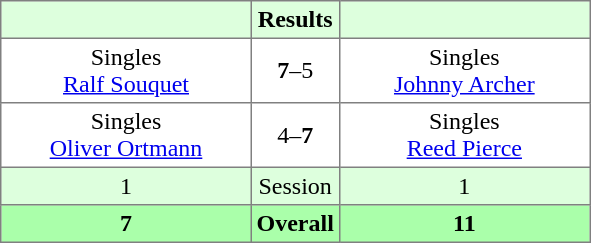<table border="1" cellpadding="3" style="border-collapse: collapse;">
<tr bgcolor="#ddffdd">
<th width="160"></th>
<th>Results</th>
<th width="160"></th>
</tr>
<tr>
<td align="center">Singles<br><a href='#'>Ralf Souquet</a></td>
<td align="center"><strong>7</strong>–5</td>
<td align="center">Singles<br><a href='#'>Johnny Archer</a></td>
</tr>
<tr>
<td align="center">Singles<br><a href='#'>Oliver Ortmann</a></td>
<td align="center">4–<strong>7</strong></td>
<td align="center">Singles<br><a href='#'>Reed Pierce</a></td>
</tr>
<tr bgcolor="#ddffdd">
<td align="center">1</td>
<td align="center">Session</td>
<td align="center">1</td>
</tr>
<tr bgcolor="#aaffaa">
<th align="center">7</th>
<th align="center">Overall</th>
<th align="center">11</th>
</tr>
</table>
